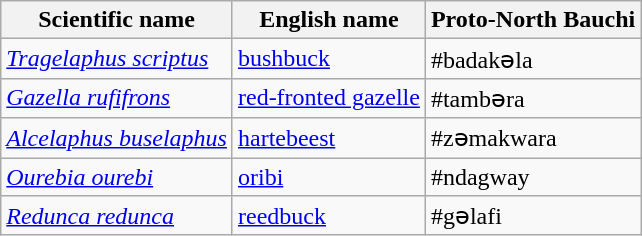<table class="wikitable">
<tr>
<th>Scientific name</th>
<th>English name</th>
<th>Proto-North Bauchi</th>
</tr>
<tr>
<td><em><a href='#'>Tragelaphus scriptus</a></em></td>
<td><a href='#'>bushbuck</a></td>
<td>#badakəla</td>
</tr>
<tr>
<td><em><a href='#'>Gazella rufifrons</a></em></td>
<td><a href='#'>red-fronted gazelle</a></td>
<td>#tambəra</td>
</tr>
<tr>
<td><em><a href='#'>Alcelaphus buselaphus</a></em></td>
<td><a href='#'>hartebeest</a></td>
<td>#zəmakwara</td>
</tr>
<tr>
<td><em><a href='#'>Ourebia ourebi</a></em></td>
<td><a href='#'>oribi</a></td>
<td>#ndagway</td>
</tr>
<tr>
<td><em><a href='#'>Redunca redunca</a></em></td>
<td><a href='#'>reedbuck</a></td>
<td>#gəlafi</td>
</tr>
</table>
